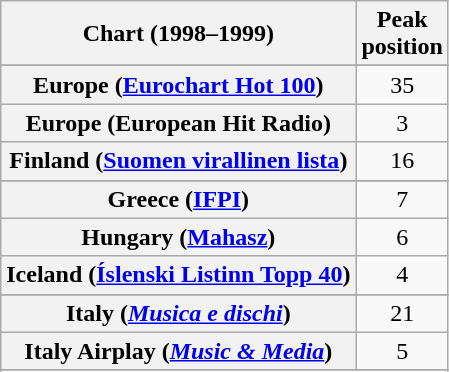<table class="wikitable sortable plainrowheaders" style="text-align:center">
<tr>
<th>Chart (1998–1999)</th>
<th>Peak<br>position</th>
</tr>
<tr>
</tr>
<tr>
</tr>
<tr>
<th scope="row">Europe (<a href='#'>Eurochart Hot 100</a>)</th>
<td>35</td>
</tr>
<tr>
<th scope="row">Europe (European Hit Radio)</th>
<td>3</td>
</tr>
<tr>
<th scope="row">Finland (<a href='#'>Suomen virallinen lista</a>)</th>
<td align="center">16</td>
</tr>
<tr>
</tr>
<tr>
</tr>
<tr>
<th scope="row">Greece (<a href='#'>IFPI</a>)</th>
<td>7</td>
</tr>
<tr>
<th scope="row">Hungary (<a href='#'>Mahasz</a>)</th>
<td>6</td>
</tr>
<tr>
<th scope="row">Iceland (<a href='#'>Íslenski Listinn Topp 40</a>)</th>
<td>4</td>
</tr>
<tr>
</tr>
<tr>
<th scope="row">Italy (<em><a href='#'>Musica e dischi</a></em>)</th>
<td align="center">21</td>
</tr>
<tr>
<th scope="row">Italy Airplay (<em><a href='#'>Music & Media</a></em>)</th>
<td>5</td>
</tr>
<tr>
</tr>
<tr>
</tr>
<tr>
</tr>
<tr>
</tr>
<tr>
</tr>
</table>
